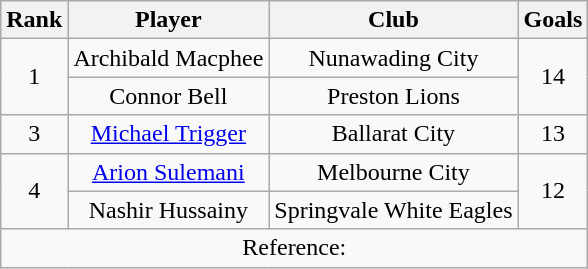<table class="wikitable" style="text-align:center">
<tr>
<th>Rank</th>
<th>Player</th>
<th>Club</th>
<th>Goals</th>
</tr>
<tr>
<td rowspan="2">1</td>
<td>Archibald Macphee</td>
<td>Nunawading City</td>
<td rowspan="2">14</td>
</tr>
<tr>
<td>Connor Bell</td>
<td>Preston Lions</td>
</tr>
<tr>
<td>3</td>
<td><a href='#'>Michael Trigger</a></td>
<td>Ballarat City</td>
<td>13</td>
</tr>
<tr>
<td rowspan="2">4</td>
<td><a href='#'>Arion Sulemani</a></td>
<td>Melbourne City</td>
<td rowspan="2">12</td>
</tr>
<tr>
<td>Nashir Hussainy</td>
<td>Springvale White Eagles</td>
</tr>
<tr>
<td colspan="4">Reference:</td>
</tr>
</table>
